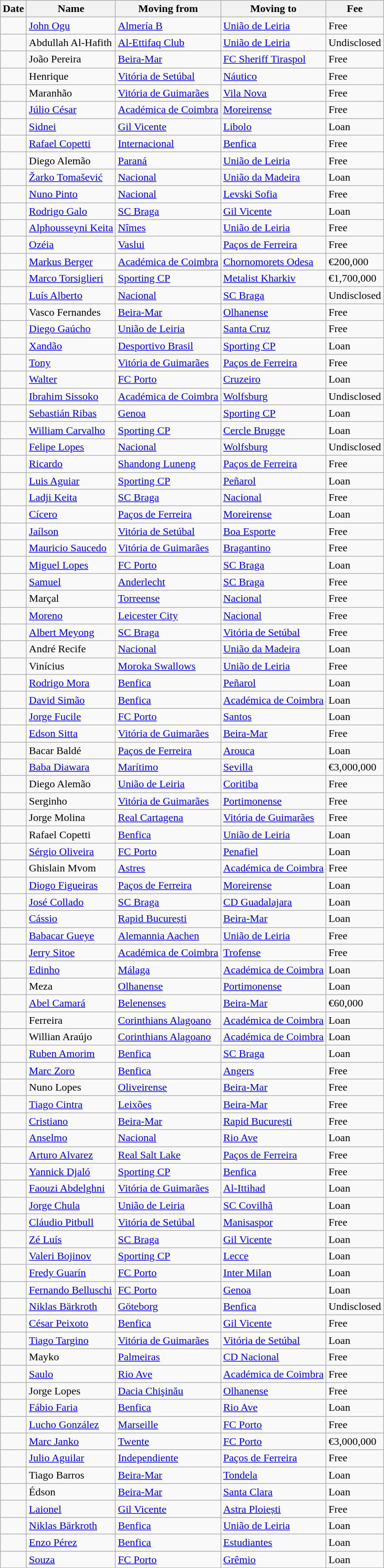<table class="wikitable sortable">
<tr>
<th>Date</th>
<th>Name</th>
<th>Moving from</th>
<th>Moving to</th>
<th>Fee</th>
</tr>
<tr>
<td><strong></strong></td>
<td> <a href='#'>John Ogu</a></td>
<td> <a href='#'>Almería B</a></td>
<td> <a href='#'>União de Leiria</a></td>
<td>Free</td>
</tr>
<tr>
<td><strong></strong></td>
<td> Abdullah Al-Hafith</td>
<td> <a href='#'>Al-Ettifaq Club</a></td>
<td> <a href='#'>União de Leiria</a></td>
<td>Undisclosed</td>
</tr>
<tr>
<td><strong></strong></td>
<td> João Pereira</td>
<td> <a href='#'>Beira-Mar</a></td>
<td> <a href='#'>FC Sheriff Tiraspol</a></td>
<td>Free</td>
</tr>
<tr>
<td><strong></strong></td>
<td> Henrique</td>
<td> <a href='#'>Vitória de Setúbal</a></td>
<td> <a href='#'>Náutico</a></td>
<td>Free</td>
</tr>
<tr>
<td><strong></strong></td>
<td> Maranhão</td>
<td> <a href='#'>Vitória de Guimarães</a></td>
<td> <a href='#'>Vila Nova</a></td>
<td>Free</td>
</tr>
<tr>
<td><strong></strong></td>
<td> <a href='#'>Júlio César</a></td>
<td> <a href='#'>Académica de Coimbra</a></td>
<td> <a href='#'>Moreirense</a></td>
<td>Free</td>
</tr>
<tr>
<td><strong></strong></td>
<td> <a href='#'>Sidnei</a></td>
<td> <a href='#'>Gil Vicente</a></td>
<td> <a href='#'>Libolo</a></td>
<td>Loan</td>
</tr>
<tr>
<td><strong></strong></td>
<td> <a href='#'>Rafael Copetti</a></td>
<td> <a href='#'>Internacional</a></td>
<td> <a href='#'>Benfica</a></td>
<td>Free</td>
</tr>
<tr>
<td><strong></strong></td>
<td> Diego Alemão</td>
<td> <a href='#'>Paraná</a></td>
<td> <a href='#'>União de Leiria</a></td>
<td>Free</td>
</tr>
<tr>
<td><strong></strong></td>
<td> <a href='#'>Žarko Tomašević</a></td>
<td> <a href='#'>Nacional</a></td>
<td> <a href='#'>União da Madeira</a></td>
<td>Loan</td>
</tr>
<tr>
<td><strong></strong></td>
<td> <a href='#'>Nuno Pinto</a></td>
<td> <a href='#'>Nacional</a></td>
<td> <a href='#'>Levski Sofia</a></td>
<td>Free</td>
</tr>
<tr>
<td><strong></strong></td>
<td> <a href='#'>Rodrigo Galo</a></td>
<td> <a href='#'>SC Braga</a></td>
<td> <a href='#'>Gil Vicente</a></td>
<td>Loan</td>
</tr>
<tr>
<td><strong></strong></td>
<td> <a href='#'>Alphousseyni Keita</a></td>
<td> <a href='#'>Nîmes</a></td>
<td> <a href='#'>União de Leiria</a></td>
<td>Free</td>
</tr>
<tr>
<td><strong></strong></td>
<td> <a href='#'>Ozéia</a></td>
<td> <a href='#'>Vaslui</a></td>
<td> <a href='#'>Paços de Ferreira</a></td>
<td>Free</td>
</tr>
<tr>
<td><strong></strong></td>
<td> <a href='#'>Markus Berger</a></td>
<td> <a href='#'>Académica de Coimbra</a></td>
<td> <a href='#'>Chornomorets Odesa</a></td>
<td>€200,000</td>
</tr>
<tr>
<td><strong></strong></td>
<td> <a href='#'>Marco Torsiglieri</a></td>
<td> <a href='#'>Sporting CP</a></td>
<td> <a href='#'>Metalist Kharkiv</a></td>
<td>€1,700,000</td>
</tr>
<tr>
<td><strong></strong></td>
<td> <a href='#'>Luís Alberto</a></td>
<td> <a href='#'>Nacional</a></td>
<td> <a href='#'>SC Braga</a></td>
<td>Undisclosed</td>
</tr>
<tr>
<td><strong></strong></td>
<td> Vasco Fernandes</td>
<td> <a href='#'>Beira-Mar</a></td>
<td> <a href='#'>Olhanense</a></td>
<td>Free</td>
</tr>
<tr>
<td><strong></strong></td>
<td> <a href='#'>Diego Gaúcho</a></td>
<td> <a href='#'>União de Leiria</a></td>
<td> <a href='#'>Santa Cruz</a></td>
<td>Free</td>
</tr>
<tr>
<td><strong></strong></td>
<td> <a href='#'>Xandão</a></td>
<td> <a href='#'>Desportivo Brasil</a></td>
<td> <a href='#'>Sporting CP</a></td>
<td>Loan</td>
</tr>
<tr>
<td><strong></strong></td>
<td> <a href='#'>Tony</a></td>
<td> <a href='#'>Vitória de Guimarães</a></td>
<td> <a href='#'>Paços de Ferreira</a></td>
<td>Free</td>
</tr>
<tr>
<td><strong></strong></td>
<td> <a href='#'>Walter</a></td>
<td> <a href='#'>FC Porto</a></td>
<td> <a href='#'>Cruzeiro</a></td>
<td>Loan</td>
</tr>
<tr>
<td><strong></strong></td>
<td> <a href='#'>Ibrahim Sissoko</a></td>
<td> <a href='#'>Académica de Coimbra</a></td>
<td> <a href='#'>Wolfsburg</a></td>
<td>Undisclosed</td>
</tr>
<tr>
<td><strong></strong></td>
<td> <a href='#'>Sebastián Ribas</a></td>
<td> <a href='#'>Genoa</a></td>
<td> <a href='#'>Sporting CP</a></td>
<td>Loan</td>
</tr>
<tr>
<td><strong></strong></td>
<td> <a href='#'>William Carvalho</a></td>
<td> <a href='#'>Sporting CP</a></td>
<td> <a href='#'>Cercle Brugge</a></td>
<td>Loan</td>
</tr>
<tr>
<td><strong></strong></td>
<td> <a href='#'>Felipe Lopes</a></td>
<td> <a href='#'>Nacional</a></td>
<td> <a href='#'>Wolfsburg</a></td>
<td>Undisclosed</td>
</tr>
<tr>
<td><strong></strong></td>
<td> <a href='#'>Ricardo</a></td>
<td> <a href='#'>Shandong Luneng</a></td>
<td> <a href='#'>Paços de Ferreira</a></td>
<td>Free</td>
</tr>
<tr>
<td><strong></strong></td>
<td> <a href='#'>Luis Aguiar</a></td>
<td> <a href='#'>Sporting CP</a></td>
<td> <a href='#'>Peñarol</a></td>
<td>Loan</td>
</tr>
<tr>
<td><strong></strong></td>
<td> <a href='#'>Ladji Keita</a></td>
<td> <a href='#'>SC Braga</a></td>
<td> <a href='#'>Nacional</a></td>
<td>Free</td>
</tr>
<tr>
<td><strong></strong></td>
<td> <a href='#'>Cícero</a></td>
<td> <a href='#'>Paços de Ferreira</a></td>
<td> <a href='#'>Moreirense</a></td>
<td>Loan</td>
</tr>
<tr>
<td><strong></strong></td>
<td> <a href='#'>Jaílson</a></td>
<td> <a href='#'>Vitória de Setúbal</a></td>
<td> <a href='#'>Boa Esporte</a></td>
<td>Free</td>
</tr>
<tr>
<td><strong></strong></td>
<td> <a href='#'>Mauricio Saucedo</a></td>
<td> <a href='#'>Vitória de Guimarães</a></td>
<td> <a href='#'>Bragantino</a></td>
<td>Free</td>
</tr>
<tr>
<td><strong></strong></td>
<td> <a href='#'>Miguel Lopes</a></td>
<td> <a href='#'>FC Porto</a></td>
<td> <a href='#'>SC Braga</a></td>
<td>Loan</td>
</tr>
<tr>
<td><strong></strong></td>
<td> <a href='#'>Samuel</a></td>
<td> <a href='#'>Anderlecht</a></td>
<td> <a href='#'>SC Braga</a></td>
<td>Free</td>
</tr>
<tr>
<td><strong></strong></td>
<td> Marçal</td>
<td> <a href='#'>Torreense</a></td>
<td> <a href='#'>Nacional</a></td>
<td>Free</td>
</tr>
<tr>
<td><strong></strong></td>
<td> <a href='#'>Moreno</a></td>
<td> <a href='#'>Leicester City</a></td>
<td> <a href='#'>Nacional</a></td>
<td>Free</td>
</tr>
<tr>
<td><strong></strong></td>
<td> <a href='#'>Albert Meyong</a></td>
<td> <a href='#'>SC Braga</a></td>
<td> <a href='#'>Vitória de Setúbal</a></td>
<td>Free</td>
</tr>
<tr>
<td><strong></strong></td>
<td> André Recife</td>
<td> <a href='#'>Nacional</a></td>
<td> <a href='#'>União da Madeira</a></td>
<td>Loan</td>
</tr>
<tr>
<td><strong></strong></td>
<td> Vinícius</td>
<td> <a href='#'>Moroka Swallows</a></td>
<td> <a href='#'>União de Leiria</a></td>
<td>Free</td>
</tr>
<tr>
<td><strong></strong></td>
<td> <a href='#'>Rodrigo Mora</a></td>
<td> <a href='#'>Benfica</a></td>
<td> <a href='#'>Peñarol</a></td>
<td>Loan</td>
</tr>
<tr>
<td><strong></strong></td>
<td> <a href='#'>David Simão</a></td>
<td> <a href='#'>Benfica</a></td>
<td> <a href='#'>Académica de Coimbra</a></td>
<td>Loan</td>
</tr>
<tr>
<td><strong></strong></td>
<td> <a href='#'>Jorge Fucile</a></td>
<td> <a href='#'>FC Porto</a></td>
<td> <a href='#'>Santos</a></td>
<td>Loan</td>
</tr>
<tr>
<td><strong></strong></td>
<td> <a href='#'>Edson Sitta</a></td>
<td> <a href='#'>Vitória de Guimarães</a></td>
<td> <a href='#'>Beira-Mar</a></td>
<td>Free</td>
</tr>
<tr>
<td><strong></strong></td>
<td> Bacar Baldé</td>
<td> <a href='#'>Paços de Ferreira</a></td>
<td> <a href='#'>Arouca</a></td>
<td>Loan</td>
</tr>
<tr>
<td><strong></strong></td>
<td> <a href='#'>Baba Diawara</a></td>
<td> <a href='#'>Marítimo</a></td>
<td> <a href='#'>Sevilla</a></td>
<td>€3,000,000</td>
</tr>
<tr>
<td><strong></strong></td>
<td> Diego Alemão</td>
<td> <a href='#'>União de Leiria</a></td>
<td> <a href='#'>Coritiba</a></td>
<td>Free</td>
</tr>
<tr>
<td><strong></strong></td>
<td> Serginho</td>
<td> <a href='#'>Vitória de Guimarães</a></td>
<td> <a href='#'>Portimonense</a></td>
<td>Free</td>
</tr>
<tr>
<td><strong></strong></td>
<td> Jorge Molina</td>
<td> <a href='#'>Real Cartagena</a></td>
<td> <a href='#'>Vitória de Guimarães</a></td>
<td>Free</td>
</tr>
<tr>
<td><strong></strong></td>
<td> Rafael Copetti</td>
<td> <a href='#'>Benfica</a></td>
<td> <a href='#'>União de Leiria</a></td>
<td>Loan</td>
</tr>
<tr>
<td><strong></strong></td>
<td> <a href='#'>Sérgio Oliveira</a></td>
<td> <a href='#'>FC Porto</a></td>
<td> <a href='#'>Penafiel</a></td>
<td>Loan</td>
</tr>
<tr>
<td><strong></strong></td>
<td> Ghislain Mvom</td>
<td> <a href='#'>Astres</a></td>
<td> <a href='#'>Académica de Coimbra</a></td>
<td>Free</td>
</tr>
<tr>
<td><strong></strong></td>
<td> <a href='#'>Diogo Figueiras</a></td>
<td> <a href='#'>Paços de Ferreira</a></td>
<td> <a href='#'>Moreirense</a></td>
<td>Loan</td>
</tr>
<tr>
<td><strong></strong></td>
<td> <a href='#'>José Collado</a></td>
<td> <a href='#'>SC Braga</a></td>
<td> <a href='#'>CD Guadalajara</a></td>
<td>Loan</td>
</tr>
<tr>
<td><strong></strong></td>
<td> <a href='#'>Cássio</a></td>
<td> <a href='#'>Rapid București</a></td>
<td> <a href='#'>Beira-Mar</a></td>
<td>Loan</td>
</tr>
<tr>
<td><strong></strong></td>
<td> <a href='#'>Babacar Gueye</a></td>
<td> <a href='#'>Alemannia Aachen</a></td>
<td> <a href='#'>União de Leiria</a></td>
<td>Free</td>
</tr>
<tr>
<td><strong></strong></td>
<td> <a href='#'>Jerry Sitoe</a></td>
<td> <a href='#'>Académica de Coimbra</a></td>
<td> <a href='#'>Trofense</a></td>
<td>Free</td>
</tr>
<tr>
<td><strong></strong></td>
<td> <a href='#'>Edinho</a></td>
<td> <a href='#'>Málaga</a></td>
<td> <a href='#'>Académica de Coimbra</a></td>
<td>Loan</td>
</tr>
<tr>
<td><strong></strong></td>
<td> Meza</td>
<td> <a href='#'>Olhanense</a></td>
<td> <a href='#'>Portimonense</a></td>
<td>Loan</td>
</tr>
<tr>
<td><strong></strong></td>
<td> <a href='#'>Abel Camará</a></td>
<td> <a href='#'>Belenenses</a></td>
<td> <a href='#'>Beira-Mar</a></td>
<td>€60,000</td>
</tr>
<tr>
<td><strong></strong></td>
<td> Ferreira</td>
<td> <a href='#'>Corinthians Alagoano</a></td>
<td> <a href='#'>Académica de Coimbra</a></td>
<td>Loan</td>
</tr>
<tr>
<td><strong></strong></td>
<td> Willian Araújo</td>
<td> <a href='#'>Corinthians Alagoano</a></td>
<td> <a href='#'>Académica de Coimbra</a></td>
<td>Loan</td>
</tr>
<tr>
<td><strong></strong></td>
<td> <a href='#'>Ruben Amorim</a></td>
<td> <a href='#'>Benfica</a></td>
<td> <a href='#'>SC Braga</a></td>
<td>Loan</td>
</tr>
<tr>
<td><strong></strong></td>
<td> <a href='#'>Marc Zoro</a></td>
<td> <a href='#'>Benfica</a></td>
<td> <a href='#'>Angers</a></td>
<td>Free</td>
</tr>
<tr>
<td><strong></strong></td>
<td> Nuno Lopes</td>
<td> <a href='#'>Oliveirense</a></td>
<td> <a href='#'>Beira-Mar</a></td>
<td>Free</td>
</tr>
<tr>
<td><strong></strong></td>
<td> <a href='#'>Tiago Cintra</a></td>
<td> <a href='#'>Leixões</a></td>
<td> <a href='#'>Beira-Mar</a></td>
<td>Free</td>
</tr>
<tr>
<td><strong></strong></td>
<td> <a href='#'>Cristiano</a></td>
<td> <a href='#'>Beira-Mar</a></td>
<td> <a href='#'>Rapid București</a></td>
<td>Free</td>
</tr>
<tr>
<td><strong></strong></td>
<td> <a href='#'>Anselmo</a></td>
<td> <a href='#'>Nacional</a></td>
<td> <a href='#'>Rio Ave</a></td>
<td>Loan</td>
</tr>
<tr>
<td><strong></strong></td>
<td> <a href='#'>Arturo Alvarez</a></td>
<td> <a href='#'>Real Salt Lake</a></td>
<td> <a href='#'>Paços de Ferreira</a></td>
<td>Free</td>
</tr>
<tr>
<td><strong></strong></td>
<td> <a href='#'>Yannick Djaló</a></td>
<td> <a href='#'>Sporting CP</a></td>
<td> <a href='#'>Benfica</a></td>
<td>Free</td>
</tr>
<tr>
<td><strong></strong></td>
<td> <a href='#'>Faouzi Abdelghni</a></td>
<td> <a href='#'>Vitória de Guimarães</a></td>
<td> <a href='#'>Al-Ittihad</a></td>
<td>Loan</td>
</tr>
<tr>
<td><strong></strong></td>
<td> <a href='#'>Jorge Chula</a></td>
<td> <a href='#'>União de Leiria</a></td>
<td> <a href='#'>SC Covilhã</a></td>
<td>Loan</td>
</tr>
<tr>
<td><strong></strong></td>
<td> <a href='#'>Cláudio Pitbull</a></td>
<td> <a href='#'>Vitória de Setúbal</a></td>
<td> <a href='#'>Manisaspor</a></td>
<td>Free</td>
</tr>
<tr>
<td><strong></strong></td>
<td> <a href='#'>Zé Luís</a></td>
<td> <a href='#'>SC Braga</a></td>
<td> <a href='#'>Gil Vicente</a></td>
<td>Loan</td>
</tr>
<tr>
<td><strong></strong></td>
<td> <a href='#'>Valeri Bojinov</a></td>
<td> <a href='#'>Sporting CP</a></td>
<td> <a href='#'>Lecce</a></td>
<td>Loan</td>
</tr>
<tr>
<td><strong></strong></td>
<td> <a href='#'>Fredy Guarín</a></td>
<td> <a href='#'>FC Porto</a></td>
<td> <a href='#'>Inter Milan</a></td>
<td>Loan</td>
</tr>
<tr>
<td><strong></strong></td>
<td> <a href='#'>Fernando Belluschi</a></td>
<td> <a href='#'>FC Porto</a></td>
<td> <a href='#'>Genoa</a></td>
<td>Loan</td>
</tr>
<tr>
<td><strong></strong></td>
<td> <a href='#'>Niklas Bärkroth</a></td>
<td> <a href='#'>Göteborg</a></td>
<td> <a href='#'>Benfica</a></td>
<td>Undisclosed</td>
</tr>
<tr>
<td><strong></strong></td>
<td> <a href='#'>César Peixoto</a></td>
<td> <a href='#'>Benfica</a></td>
<td> <a href='#'>Gil Vicente</a></td>
<td>Free</td>
</tr>
<tr>
<td><strong></strong></td>
<td> <a href='#'>Tiago Targino</a></td>
<td> <a href='#'>Vitória de Guimarães</a></td>
<td> <a href='#'>Vitória de Setúbal</a></td>
<td>Loan</td>
</tr>
<tr>
<td><strong></strong></td>
<td> Mayko</td>
<td> <a href='#'>Palmeiras</a></td>
<td> <a href='#'>CD Nacional</a></td>
<td>Free</td>
</tr>
<tr>
<td><strong></strong></td>
<td> <a href='#'>Saulo</a></td>
<td> <a href='#'>Rio Ave</a></td>
<td> <a href='#'>Académica de Coimbra</a></td>
<td>Free</td>
</tr>
<tr>
<td><strong></strong></td>
<td> Jorge Lopes</td>
<td> <a href='#'>Dacia Chişinău</a></td>
<td> <a href='#'>Olhanense</a></td>
<td>Free</td>
</tr>
<tr>
<td><strong></strong></td>
<td> <a href='#'>Fábio Faria</a></td>
<td> <a href='#'>Benfica</a></td>
<td> <a href='#'>Rio Ave</a></td>
<td>Loan</td>
</tr>
<tr>
<td><strong></strong></td>
<td> <a href='#'>Lucho González</a></td>
<td> <a href='#'>Marseille</a></td>
<td> <a href='#'>FC Porto</a></td>
<td>Free</td>
</tr>
<tr>
<td><strong></strong></td>
<td> <a href='#'>Marc Janko</a></td>
<td> <a href='#'>Twente</a></td>
<td> <a href='#'>FC Porto</a></td>
<td>€3,000,000</td>
</tr>
<tr>
<td><strong></strong></td>
<td> <a href='#'>Julio Aguilar</a></td>
<td> <a href='#'>Independiente</a></td>
<td> <a href='#'>Paços de Ferreira</a></td>
<td>Free</td>
</tr>
<tr>
<td><strong></strong></td>
<td> Tiago Barros</td>
<td> <a href='#'>Beira-Mar</a></td>
<td> <a href='#'>Tondela</a></td>
<td>Loan</td>
</tr>
<tr>
<td><strong></strong></td>
<td> Édson</td>
<td> <a href='#'>Beira-Mar</a></td>
<td> <a href='#'>Santa Clara</a></td>
<td>Loan</td>
</tr>
<tr>
<td><strong></strong></td>
<td> <a href='#'>Laionel</a></td>
<td> <a href='#'>Gil Vicente</a></td>
<td> <a href='#'>Astra Ploiești</a></td>
<td>Free</td>
</tr>
<tr>
<td><strong></strong></td>
<td> <a href='#'>Niklas Bärkroth</a></td>
<td> <a href='#'>Benfica</a></td>
<td> <a href='#'>União de Leiria</a></td>
<td>Loan</td>
</tr>
<tr>
<td><strong></strong></td>
<td> <a href='#'>Enzo Pérez</a></td>
<td> <a href='#'>Benfica</a></td>
<td> <a href='#'>Estudiantes</a></td>
<td>Loan</td>
</tr>
<tr>
<td><strong></strong></td>
<td> <a href='#'>Souza</a></td>
<td> <a href='#'>FC Porto</a></td>
<td> <a href='#'>Grêmio</a></td>
<td>Loan </td>
</tr>
</table>
